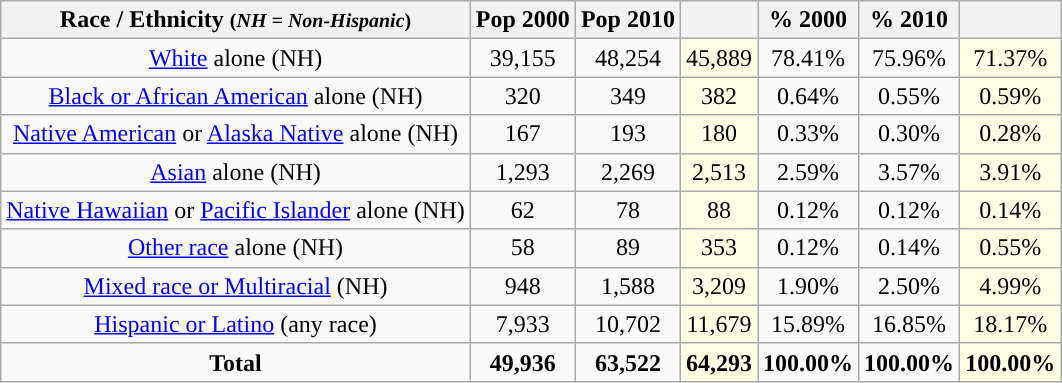<table class="wikitable" style="text-align:center;">
<tr>
<th>Race / Ethnicity <small>(<em>NH = Non-Hispanic</em>)</small></th>
<th>Pop 2000</th>
<th>Pop 2010</th>
<th></th>
<th>% 2000</th>
<th>% 2010</th>
<th></th>
</tr>
<tr>
<td><a href='#'>White</a> alone (NH)</td>
<td>39,155</td>
<td>48,254</td>
<td style='background: #ffffe6;'>45,889</td>
<td>78.41%</td>
<td>75.96%</td>
<td style='background: #ffffe6;'>71.37%</td>
</tr>
<tr>
<td><a href='#'>Black or African American</a> alone (NH)</td>
<td>320</td>
<td>349</td>
<td style='background: #ffffe6;'>382</td>
<td>0.64%</td>
<td>0.55%</td>
<td style='background: #ffffe6;'>0.59%</td>
</tr>
<tr>
<td><a href='#'>Native American</a> or <a href='#'>Alaska Native</a> alone (NH)</td>
<td>167</td>
<td>193</td>
<td style='background: #ffffe6;'>180</td>
<td>0.33%</td>
<td>0.30%</td>
<td style='background: #ffffe6;'>0.28%</td>
</tr>
<tr>
<td><a href='#'>Asian</a> alone (NH)</td>
<td>1,293</td>
<td>2,269</td>
<td style='background: #ffffe6;'>2,513</td>
<td>2.59%</td>
<td>3.57%</td>
<td style='background: #ffffe6;'>3.91%</td>
</tr>
<tr>
<td><a href='#'>Native Hawaiian</a> or <a href='#'>Pacific Islander</a> alone (NH)</td>
<td>62</td>
<td>78</td>
<td style='background: #ffffe6;'>88</td>
<td>0.12%</td>
<td>0.12%</td>
<td style='background: #ffffe6;'>0.14%</td>
</tr>
<tr>
<td><a href='#'>Other race</a> alone (NH)</td>
<td>58</td>
<td>89</td>
<td style='background: #ffffe6;'>353</td>
<td>0.12%</td>
<td>0.14%</td>
<td style='background: #ffffe6;'>0.55%</td>
</tr>
<tr>
<td><a href='#'>Mixed race or Multiracial</a> (NH)</td>
<td>948</td>
<td>1,588</td>
<td style='background: #ffffe6;'>3,209</td>
<td>1.90%</td>
<td>2.50%</td>
<td style='background: #ffffe6;'>4.99%</td>
</tr>
<tr>
<td><a href='#'>Hispanic or Latino</a> (any race)</td>
<td>7,933</td>
<td>10,702</td>
<td style='background: #ffffe6;'>11,679</td>
<td>15.89%</td>
<td>16.85%</td>
<td style='background: #ffffe6;'>18.17%</td>
</tr>
<tr>
<td><strong>Total</strong></td>
<td><strong>49,936</strong></td>
<td><strong>63,522</strong></td>
<td style='background: #ffffe6;'><strong>64,293</strong></td>
<td><strong>100.00%</strong></td>
<td><strong>100.00%</strong></td>
<td style='background: #ffffe6;'><strong>100.00%</strong></td>
</tr>
</table>
